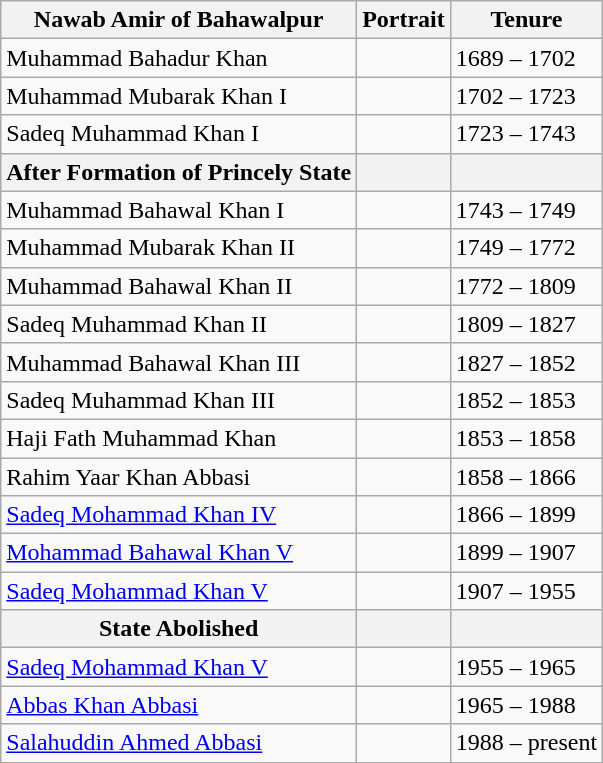<table class="wikitable">
<tr>
<th>Nawab Amir of Bahawalpur</th>
<th>Portrait</th>
<th>Tenure</th>
</tr>
<tr>
<td>Muhammad Bahadur Khan</td>
<td></td>
<td>1689 – 1702</td>
</tr>
<tr>
<td>Muhammad Mubarak Khan I</td>
<td></td>
<td>1702 – 1723</td>
</tr>
<tr>
<td>Sadeq Muhammad Khan I</td>
<td></td>
<td>1723 – 1743</td>
</tr>
<tr>
<th>After Formation of Princely State</th>
<th></th>
<th></th>
</tr>
<tr>
<td>Muhammad Bahawal Khan I</td>
<td></td>
<td>1743 – 1749</td>
</tr>
<tr>
<td>Muhammad Mubarak Khan II</td>
<td></td>
<td>1749 – 1772</td>
</tr>
<tr>
<td>Muhammad Bahawal Khan II</td>
<td></td>
<td>1772 – 1809</td>
</tr>
<tr>
<td>Sadeq Muhammad Khan II</td>
<td></td>
<td>1809 – 1827</td>
</tr>
<tr>
<td>Muhammad Bahawal Khan III</td>
<td></td>
<td>1827 – 1852</td>
</tr>
<tr>
<td>Sadeq Muhammad Khan III</td>
<td></td>
<td>1852 – 1853</td>
</tr>
<tr>
<td>Haji Fath Muhammad Khan</td>
<td></td>
<td>1853 – 1858</td>
</tr>
<tr>
<td>Rahim Yaar Khan Abbasi</td>
<td></td>
<td>1858 –  1866</td>
</tr>
<tr>
<td><a href='#'>Sadeq Mohammad Khan IV</a></td>
<td></td>
<td>1866 – 1899</td>
</tr>
<tr>
<td><a href='#'>Mohammad Bahawal Khan V</a></td>
<td></td>
<td>1899 – 1907</td>
</tr>
<tr>
<td><a href='#'>Sadeq Mohammad Khan V</a></td>
<td></td>
<td>1907 – 1955</td>
</tr>
<tr>
<th>State Abolished</th>
<th></th>
<th></th>
</tr>
<tr>
<td><a href='#'>Sadeq Mohammad Khan V</a></td>
<td></td>
<td>1955 – 1965</td>
</tr>
<tr>
<td><a href='#'>Abbas Khan Abbasi</a></td>
<td></td>
<td>1965 – 1988</td>
</tr>
<tr>
<td><a href='#'>Salahuddin Ahmed Abbasi</a></td>
<td></td>
<td>1988 – present</td>
</tr>
<tr>
</tr>
</table>
